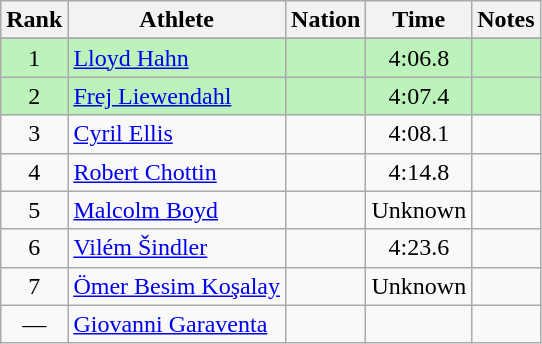<table class="wikitable sortable" style="text-align:center">
<tr>
<th>Rank</th>
<th>Athlete</th>
<th>Nation</th>
<th>Time</th>
<th>Notes</th>
</tr>
<tr>
</tr>
<tr bgcolor=bbf3bb>
<td>1</td>
<td align=left><a href='#'>Lloyd Hahn</a></td>
<td align=left></td>
<td>4:06.8</td>
<td></td>
</tr>
<tr bgcolor=bbf3bb>
<td>2</td>
<td align=left><a href='#'>Frej Liewendahl</a></td>
<td align=left></td>
<td>4:07.4</td>
<td></td>
</tr>
<tr>
<td>3</td>
<td align=left><a href='#'>Cyril Ellis</a></td>
<td align=left></td>
<td>4:08.1</td>
<td></td>
</tr>
<tr>
<td>4</td>
<td align=left><a href='#'>Robert Chottin</a></td>
<td align=left></td>
<td>4:14.8</td>
<td></td>
</tr>
<tr>
<td>5</td>
<td align=left><a href='#'>Malcolm Boyd</a></td>
<td align=left></td>
<td data-sort-value=4:17.0>Unknown</td>
<td></td>
</tr>
<tr>
<td>6</td>
<td align=left><a href='#'>Vilém Šindler</a></td>
<td align=left></td>
<td>4:23.6</td>
<td></td>
</tr>
<tr>
<td>7</td>
<td align=left><a href='#'>Ömer Besim Koşalay</a></td>
<td align=left></td>
<td data-sort-value=5:17.0>Unknown</td>
<td></td>
</tr>
<tr>
<td data-sort-value=8>—</td>
<td align=left><a href='#'>Giovanni Garaventa</a></td>
<td align=left></td>
<td data-sort-value=6:18.0></td>
<td></td>
</tr>
</table>
